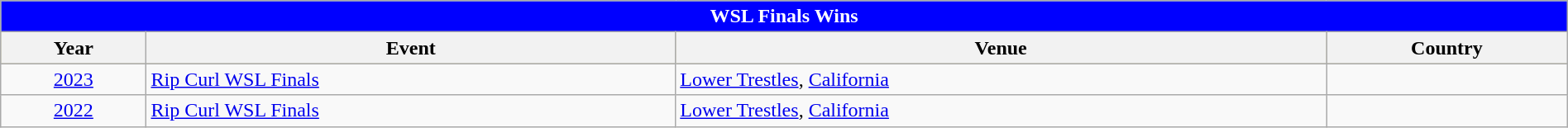<table class="wikitable" style="width:100%;">
<tr bgcolor=skyblue>
<td colspan=4; style="background: blue; color: white" align="center"><strong>WSL Finals Wins</strong></td>
</tr>
<tr bgcolor=#bdb76b>
<th>Year</th>
<th>Event</th>
<th>Venue</th>
<th>Country</th>
</tr>
<tr>
<td style=text-align:center><a href='#'>2023</a></td>
<td><a href='#'>Rip Curl WSL Finals</a></td>
<td><a href='#'>Lower Trestles</a>, <a href='#'>California</a></td>
<td></td>
</tr>
<tr>
<td style=text-align:center><a href='#'>2022</a></td>
<td><a href='#'>Rip Curl WSL Finals</a></td>
<td><a href='#'>Lower Trestles</a>, <a href='#'>California</a></td>
<td></td>
</tr>
</table>
